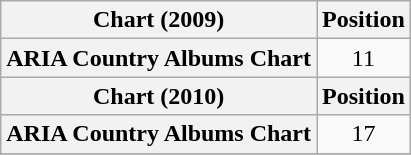<table class="wikitable sortable plainrowheaders" style="text-align:center">
<tr>
<th scope="col">Chart (2009)</th>
<th scope="col">Position</th>
</tr>
<tr>
<th scope="row">ARIA Country Albums Chart</th>
<td>11</td>
</tr>
<tr>
<th scope="col">Chart (2010)</th>
<th scope="col">Position</th>
</tr>
<tr>
<th scope="row">ARIA Country Albums Chart</th>
<td>17</td>
</tr>
<tr>
</tr>
</table>
